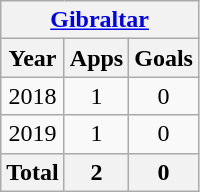<table class="wikitable" style="text-align:center">
<tr>
<th colspan=4><a href='#'>Gibraltar</a></th>
</tr>
<tr>
<th>Year</th>
<th>Apps</th>
<th>Goals</th>
</tr>
<tr>
<td>2018</td>
<td>1</td>
<td>0</td>
</tr>
<tr>
<td>2019</td>
<td>1</td>
<td>0</td>
</tr>
<tr>
<th>Total</th>
<th>2</th>
<th>0</th>
</tr>
</table>
